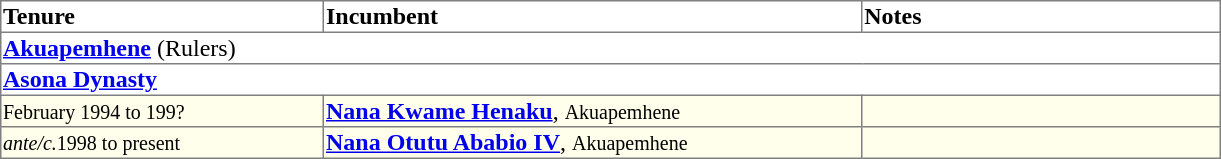<table border=1 style="border-collapse: collapse">
<tr align=left>
<th width="18%">Tenure</th>
<th width="30%">Incumbent</th>
<th width="20%">Notes</th>
</tr>
<tr valign=top>
<td colspan="3"><strong><a href='#'>Akuapemhene</a></strong> (Rulers)</td>
</tr>
<tr valign=top>
<td colspan="3"><strong><a href='#'>Asona Dynasty</a></strong></td>
</tr>
<tr valign=top bgcolor="#ffffec">
<td><small>February 1994 to 199?</small></td>
<td><strong><a href='#'>Nana Kwame Henaku</a></strong>, <small>Akuapemhene</small></td>
<td></td>
</tr>
<tr valign=top bgcolor="#ffffec">
<td><small><em>ante/c.</em>1998 to present</small></td>
<td><strong><a href='#'>Nana Otutu Ababio IV</a></strong>, <small>Akuapemhene</small></td>
<td></td>
</tr>
</table>
